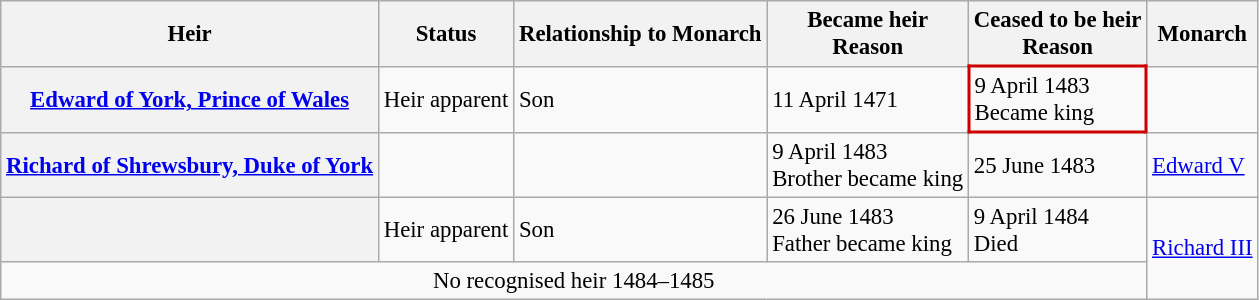<table class="wikitable" style="font-size:95%">
<tr>
<th>Heir</th>
<th>Status</th>
<th>Relationship to Monarch</th>
<th>Became heir<br>Reason</th>
<th>Ceased to be heir<br>Reason</th>
<th>Monarch</th>
</tr>
<tr>
<th><a href='#'>Edward of York, Prince of Wales</a></th>
<td>Heir apparent</td>
<td>Son</td>
<td>11 April 1471<br></td>
<td style="border-width:2px; border-color:#CC0000">9 April 1483<br>Became king</td>
<td></td>
</tr>
<tr>
<th><a href='#'>Richard of Shrewsbury, Duke of York</a></th>
<td></td>
<td></td>
<td>9 April 1483<br>Brother became king</td>
<td>25 June 1483<br></td>
<td><a href='#'>Edward V</a></td>
</tr>
<tr>
<th></th>
<td>Heir apparent</td>
<td>Son</td>
<td>26 June 1483<br>Father became king</td>
<td>9 April 1484<br>Died</td>
<td rowspan=2><a href='#'>Richard III</a></td>
</tr>
<tr>
<td colspan=5 style="text-align:center">No recognised heir 1484–1485</td>
</tr>
</table>
